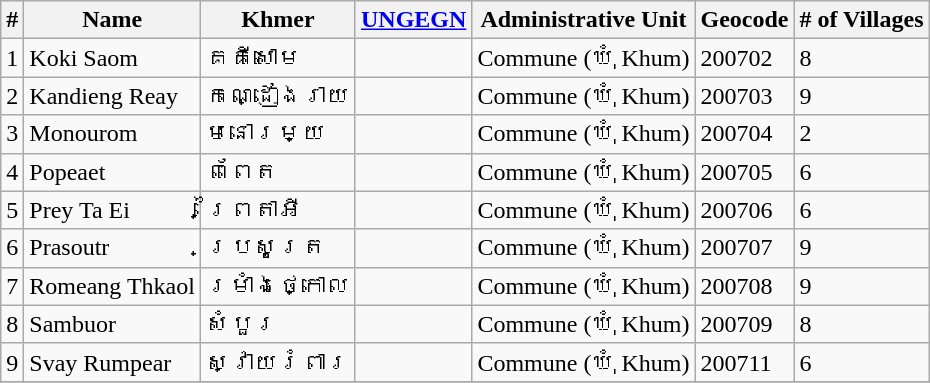<table class="wikitable sortable">
<tr>
<th>#</th>
<th>Name</th>
<th>Khmer</th>
<th><a href='#'>UNGEGN</a></th>
<th>Administrative Unit</th>
<th>Geocode</th>
<th># of Villages</th>
</tr>
<tr>
<td>1</td>
<td>Koki Saom</td>
<td>គគីសោម</td>
<td></td>
<td>Commune (ឃុំ Khum)</td>
<td>200702</td>
<td>8</td>
</tr>
<tr>
<td>2</td>
<td>Kandieng Reay</td>
<td>កណ្ដៀងរាយ</td>
<td></td>
<td>Commune (ឃុំ Khum)</td>
<td>200703</td>
<td>9</td>
</tr>
<tr>
<td>3</td>
<td>Monourom</td>
<td>មនោរម្យ</td>
<td></td>
<td>Commune (ឃុំ Khum)</td>
<td>200704</td>
<td>2</td>
</tr>
<tr>
<td>4</td>
<td>Popeaet</td>
<td>ពពែត</td>
<td></td>
<td>Commune (ឃុំ Khum)</td>
<td>200705</td>
<td>6</td>
</tr>
<tr>
<td>5</td>
<td>Prey Ta Ei</td>
<td>ព្រៃតាអី</td>
<td></td>
<td>Commune (ឃុំ Khum)</td>
<td>200706</td>
<td>6</td>
</tr>
<tr>
<td>6</td>
<td>Prasoutr</td>
<td>ប្រសូត្រ</td>
<td></td>
<td>Commune (ឃុំ Khum)</td>
<td>200707</td>
<td>9</td>
</tr>
<tr>
<td>7</td>
<td>Romeang Thkaol</td>
<td>រមាំងថ្កោល</td>
<td></td>
<td>Commune (ឃុំ Khum)</td>
<td>200708</td>
<td>9</td>
</tr>
<tr>
<td>8</td>
<td>Sambuor</td>
<td>សំបួរ</td>
<td></td>
<td>Commune (ឃុំ Khum)</td>
<td>200709</td>
<td>8</td>
</tr>
<tr>
<td>9</td>
<td>Svay Rumpear</td>
<td>ស្វាយរំពារ</td>
<td></td>
<td>Commune (ឃុំ Khum)</td>
<td>200711</td>
<td>6</td>
</tr>
<tr>
</tr>
</table>
